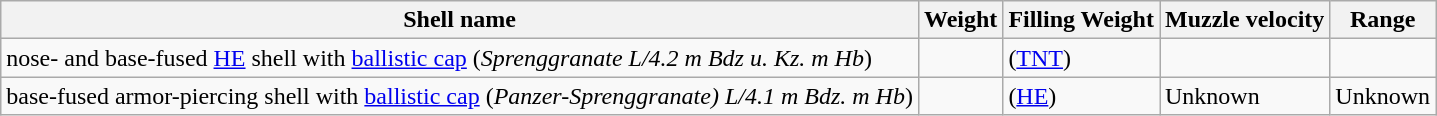<table class="wikitable">
<tr>
<th>Shell name</th>
<th>Weight</th>
<th>Filling Weight</th>
<th>Muzzle velocity</th>
<th>Range</th>
</tr>
<tr>
<td>nose- and base-fused <a href='#'>HE</a> shell with <a href='#'>ballistic cap</a> (<em>Sprenggranate L/4.2 m Bdz u. Kz. m Hb</em>)</td>
<td></td>
<td> (<a href='#'>TNT</a>)</td>
<td></td>
<td></td>
</tr>
<tr>
<td>base-fused armor-piercing shell with <a href='#'>ballistic cap</a> (<em>Panzer-Sprenggranate) L/4.1 m Bdz. m Hb</em>)</td>
<td></td>
<td> (<a href='#'>HE</a>)</td>
<td>Unknown</td>
<td>Unknown</td>
</tr>
</table>
